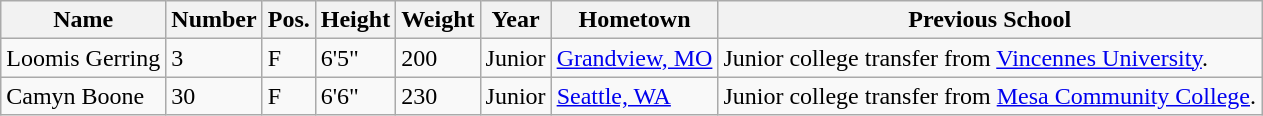<table class="wikitable sortable" border="1">
<tr>
<th>Name</th>
<th>Number</th>
<th>Pos.</th>
<th>Height</th>
<th>Weight</th>
<th>Year</th>
<th>Hometown</th>
<th class="unsortable">Previous School</th>
</tr>
<tr>
<td sortname>Loomis Gerring</td>
<td>3</td>
<td>F</td>
<td>6'5"</td>
<td>200</td>
<td>Junior</td>
<td><a href='#'>Grandview, MO</a></td>
<td>Junior college transfer from <a href='#'>Vincennes University</a>.</td>
</tr>
<tr>
<td sortname>Camyn Boone</td>
<td>30</td>
<td>F</td>
<td>6'6"</td>
<td>230</td>
<td>Junior</td>
<td><a href='#'>Seattle, WA</a></td>
<td>Junior college transfer from <a href='#'>Mesa Community College</a>.</td>
</tr>
</table>
